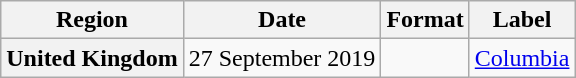<table class="wikitable plainrowheaders">
<tr>
<th>Region</th>
<th>Date</th>
<th>Format</th>
<th>Label</th>
</tr>
<tr>
<th scope="row">United Kingdom</th>
<td>27 September 2019</td>
<td></td>
<td><a href='#'>Columbia</a></td>
</tr>
</table>
